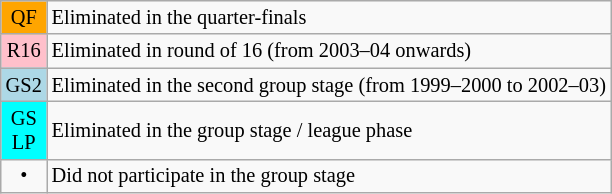<table class=wikitable style=text-align:center;font-size:85%>
<tr>
<td bgcolor=orange>QF</td>
<td align=left>Eliminated in the quarter-finals</td>
</tr>
<tr>
<td bgcolor=pink>R16</td>
<td align=left>Eliminated in round of 16 (from 2003–04 onwards)</td>
</tr>
<tr>
<td bgcolor=lightblue>GS2</td>
<td align=left>Eliminated in the second group stage (from 1999–2000 to 2002–03)</td>
</tr>
<tr>
<td bgcolor=cyan>GS<br>LP</td>
<td align=left>Eliminated in the group stage / league phase</td>
</tr>
<tr>
<td>•</td>
<td align=left>Did not participate in the group stage</td>
</tr>
</table>
